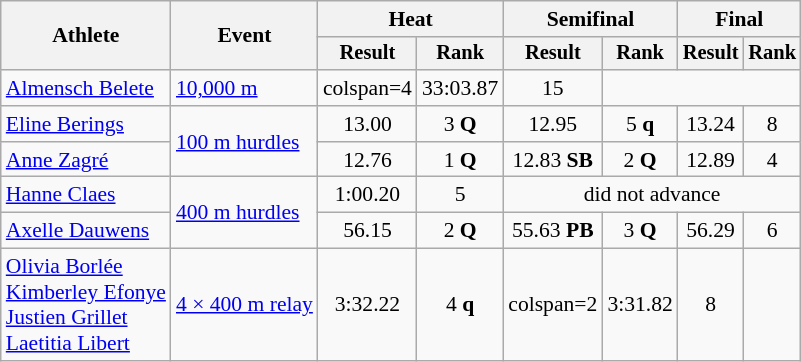<table class="wikitable" style="font-size:90%">
<tr>
<th rowspan=2>Athlete</th>
<th rowspan=2>Event</th>
<th colspan=2>Heat</th>
<th colspan=2>Semifinal</th>
<th colspan=2>Final</th>
</tr>
<tr style="font-size:95%">
<th>Result</th>
<th>Rank</th>
<th>Result</th>
<th>Rank</th>
<th>Result</th>
<th>Rank</th>
</tr>
<tr align=center>
<td align=left><a href='#'>Almensch Belete</a></td>
<td style="text-align:left;"><a href='#'>10,000 m</a></td>
<td>colspan=4 </td>
<td>33:03.87</td>
<td>15</td>
</tr>
<tr align=center>
<td align=left><a href='#'>Eline Berings</a></td>
<td style="text-align:left;" rowspan=2><a href='#'>100 m hurdles</a></td>
<td>13.00</td>
<td>3 <strong>Q</strong></td>
<td>12.95</td>
<td>5 <strong>q</strong></td>
<td>13.24</td>
<td>8</td>
</tr>
<tr align=center>
<td align=left><a href='#'>Anne Zagré</a></td>
<td>12.76</td>
<td>1 <strong>Q</strong></td>
<td>12.83 <strong>SB</strong></td>
<td>2 <strong>Q</strong></td>
<td>12.89</td>
<td>4</td>
</tr>
<tr align=center>
<td align=left><a href='#'>Hanne Claes</a></td>
<td style="text-align:left;" rowspan=2><a href='#'>400 m hurdles</a></td>
<td>1:00.20</td>
<td>5</td>
<td colspan=4>did not advance</td>
</tr>
<tr align=center>
<td align=left><a href='#'>Axelle Dauwens</a></td>
<td>56.15</td>
<td>2 <strong>Q</strong></td>
<td>55.63 <strong>PB</strong></td>
<td>3 <strong>Q</strong></td>
<td>56.29</td>
<td>6</td>
</tr>
<tr align=center>
<td align=left><a href='#'>Olivia Borlée</a><br><a href='#'>Kimberley Efonye</a><br><a href='#'>Justien Grillet</a> <br><a href='#'>Laetitia Libert</a></td>
<td style="text-align:left;"><a href='#'>4 × 400 m relay</a></td>
<td>3:32.22</td>
<td>4 <strong>q</strong></td>
<td>colspan=2 </td>
<td>3:31.82</td>
<td>8</td>
</tr>
</table>
